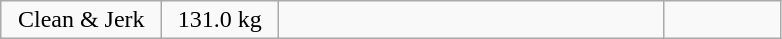<table class = "wikitable" style="text-align:center;">
<tr>
<td width=100>Clean & Jerk</td>
<td width=70>131.0 kg</td>
<td width=250 align=left></td>
<td width=70></td>
</tr>
</table>
